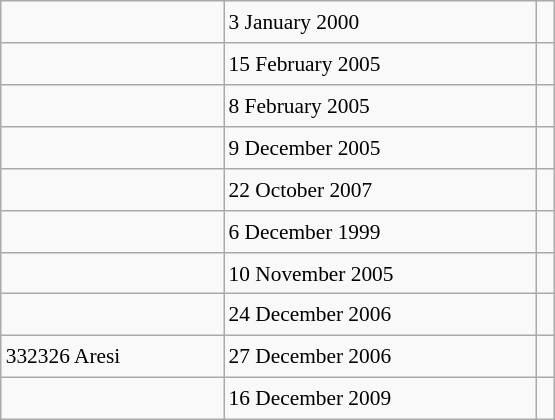<table class="wikitable" style="font-size: 89%; float: left; width: 26em; margin-right: 1em; height: 280px">
<tr>
<td></td>
<td>3 January 2000</td>
<td></td>
</tr>
<tr>
<td></td>
<td>15 February 2005</td>
<td></td>
</tr>
<tr>
<td></td>
<td>8 February 2005</td>
<td></td>
</tr>
<tr>
<td></td>
<td>9 December 2005</td>
<td></td>
</tr>
<tr>
<td></td>
<td>22 October 2007</td>
<td></td>
</tr>
<tr>
<td></td>
<td>6 December 1999</td>
<td></td>
</tr>
<tr>
<td></td>
<td>10 November 2005</td>
<td></td>
</tr>
<tr>
<td></td>
<td>24 December 2006</td>
<td></td>
</tr>
<tr>
<td>332326 Aresi</td>
<td>27 December 2006</td>
<td></td>
</tr>
<tr>
<td></td>
<td>16 December 2009</td>
<td></td>
</tr>
</table>
